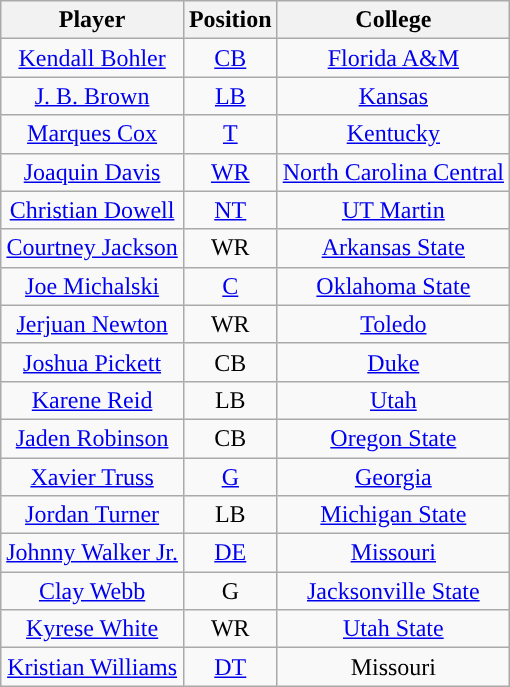<table class="wikitable" style="text-align:center">
<tr>
<th>Player</th>
<th>Position</th>
<th>College</th>
</tr>
<tr>
<td><a href='#'>Kendall Bohler</a></td>
<td><a href='#'>CB</a></td>
<td><a href='#'>Florida A&M</a></td>
</tr>
<tr>
<td><a href='#'>J. B. Brown</a></td>
<td><a href='#'>LB</a></td>
<td><a href='#'>Kansas</a></td>
</tr>
<tr>
<td><a href='#'>Marques Cox</a></td>
<td><a href='#'>T</a></td>
<td><a href='#'>Kentucky</a></td>
</tr>
<tr>
<td><a href='#'>Joaquin Davis</a></td>
<td><a href='#'>WR</a></td>
<td><a href='#'>North Carolina Central</a></td>
</tr>
<tr>
<td><a href='#'>Christian Dowell</a></td>
<td><a href='#'>NT</a></td>
<td><a href='#'>UT Martin</a></td>
</tr>
<tr>
<td><a href='#'>Courtney Jackson</a></td>
<td>WR</td>
<td><a href='#'>Arkansas State</a></td>
</tr>
<tr>
<td><a href='#'>Joe Michalski</a></td>
<td><a href='#'>C</a></td>
<td><a href='#'>Oklahoma State</a></td>
</tr>
<tr>
<td><a href='#'>Jerjuan Newton</a></td>
<td>WR</td>
<td><a href='#'>Toledo</a></td>
</tr>
<tr>
<td><a href='#'>Joshua Pickett</a></td>
<td>CB</td>
<td><a href='#'>Duke</a></td>
</tr>
<tr>
<td><a href='#'>Karene Reid</a></td>
<td>LB</td>
<td><a href='#'>Utah</a></td>
</tr>
<tr>
<td><a href='#'>Jaden Robinson</a></td>
<td>CB</td>
<td><a href='#'>Oregon State</a></td>
</tr>
<tr>
<td><a href='#'>Xavier Truss</a></td>
<td><a href='#'>G</a></td>
<td><a href='#'>Georgia</a></td>
</tr>
<tr>
<td><a href='#'>Jordan Turner</a></td>
<td>LB</td>
<td><a href='#'>Michigan State</a></td>
</tr>
<tr>
<td><a href='#'>Johnny Walker Jr.</a></td>
<td><a href='#'>DE</a></td>
<td><a href='#'>Missouri</a></td>
</tr>
<tr>
<td><a href='#'>Clay Webb</a></td>
<td>G</td>
<td><a href='#'>Jacksonville State</a></td>
</tr>
<tr>
<td><a href='#'>Kyrese White</a></td>
<td>WR</td>
<td><a href='#'>Utah State</a></td>
</tr>
<tr>
<td><a href='#'>Kristian Williams</a></td>
<td><a href='#'>DT</a></td>
<td>Missouri</td>
</tr>
</table>
